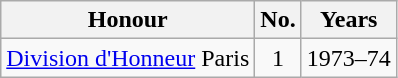<table class="wikitable">
<tr>
<th>Honour</th>
<th>No.</th>
<th>Years</th>
</tr>
<tr>
<td><a href='#'>Division d'Honneur</a> Paris</td>
<td align="center">1</td>
<td>1973–74</td>
</tr>
</table>
